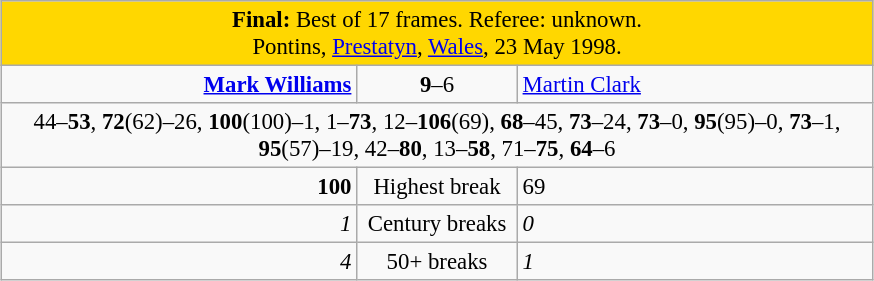<table class="wikitable" style="font-size: 95%; margin: 1em auto 1em auto;">
<tr>
<td colspan="3" align="center" bgcolor="#ffd700"><strong>Final:</strong> Best of 17 frames. Referee: unknown.<br>Pontins, <a href='#'>Prestatyn</a>, <a href='#'>Wales</a>, 23 May 1998.</td>
</tr>
<tr>
<td width="230" align="right"><strong><a href='#'>Mark Williams</a></strong> <br></td>
<td width="100" align="center"><strong>9</strong>–6</td>
<td width="230"><a href='#'>Martin Clark</a> <br></td>
</tr>
<tr>
<td colspan="3" align="center" style="font-size: 100%">44–<strong>53</strong>, <strong>72</strong>(62)–26, <strong>100</strong>(100)–1, 1–<strong>73</strong>, 12–<strong>106</strong>(69), <strong>68</strong>–45, <strong>73</strong>–24, <strong>73</strong>–0, <strong>95</strong>(95)–0, <strong>73</strong>–1, <strong>95</strong>(57)–19, 42–<strong>80</strong>, 13–<strong>58</strong>, 71–<strong>75</strong>, <strong>64</strong>–6</td>
</tr>
<tr>
<td align="right"><strong>100</strong></td>
<td align="center">Highest break</td>
<td>69</td>
</tr>
<tr>
<td align="right"><em>1</em></td>
<td align="center">Century breaks</td>
<td><em>0</em></td>
</tr>
<tr>
<td align="right"><em>4</em></td>
<td align="center">50+ breaks</td>
<td><em>1</em></td>
</tr>
</table>
